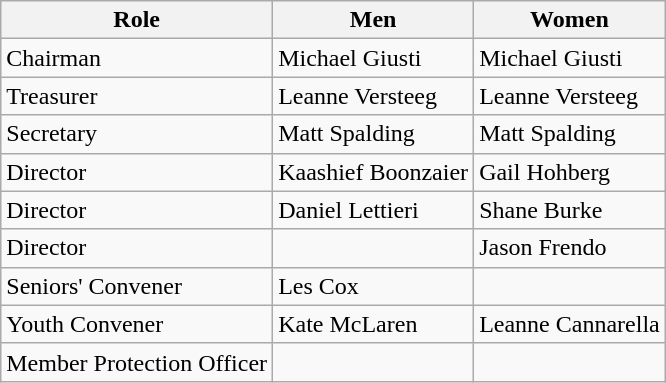<table class="wikitable">
<tr>
<th>Role</th>
<th>Men</th>
<th>Women</th>
</tr>
<tr>
<td>Chairman</td>
<td>Michael Giusti</td>
<td>Michael Giusti</td>
</tr>
<tr>
<td>Treasurer</td>
<td>Leanne Versteeg</td>
<td>Leanne Versteeg</td>
</tr>
<tr>
<td>Secretary</td>
<td>Matt Spalding</td>
<td>Matt Spalding</td>
</tr>
<tr>
<td>Director</td>
<td>Kaashief Boonzaier</td>
<td>Gail Hohberg</td>
</tr>
<tr>
<td>Director</td>
<td>Daniel Lettieri</td>
<td>Shane Burke</td>
</tr>
<tr>
<td>Director</td>
<td></td>
<td>Jason Frendo</td>
</tr>
<tr>
<td>Seniors' Convener</td>
<td>Les Cox</td>
</tr>
<tr>
<td>Youth Convener</td>
<td>Kate McLaren</td>
<td>Leanne Cannarella</td>
</tr>
<tr>
<td>Member Protection Officer</td>
<td></td>
</tr>
</table>
